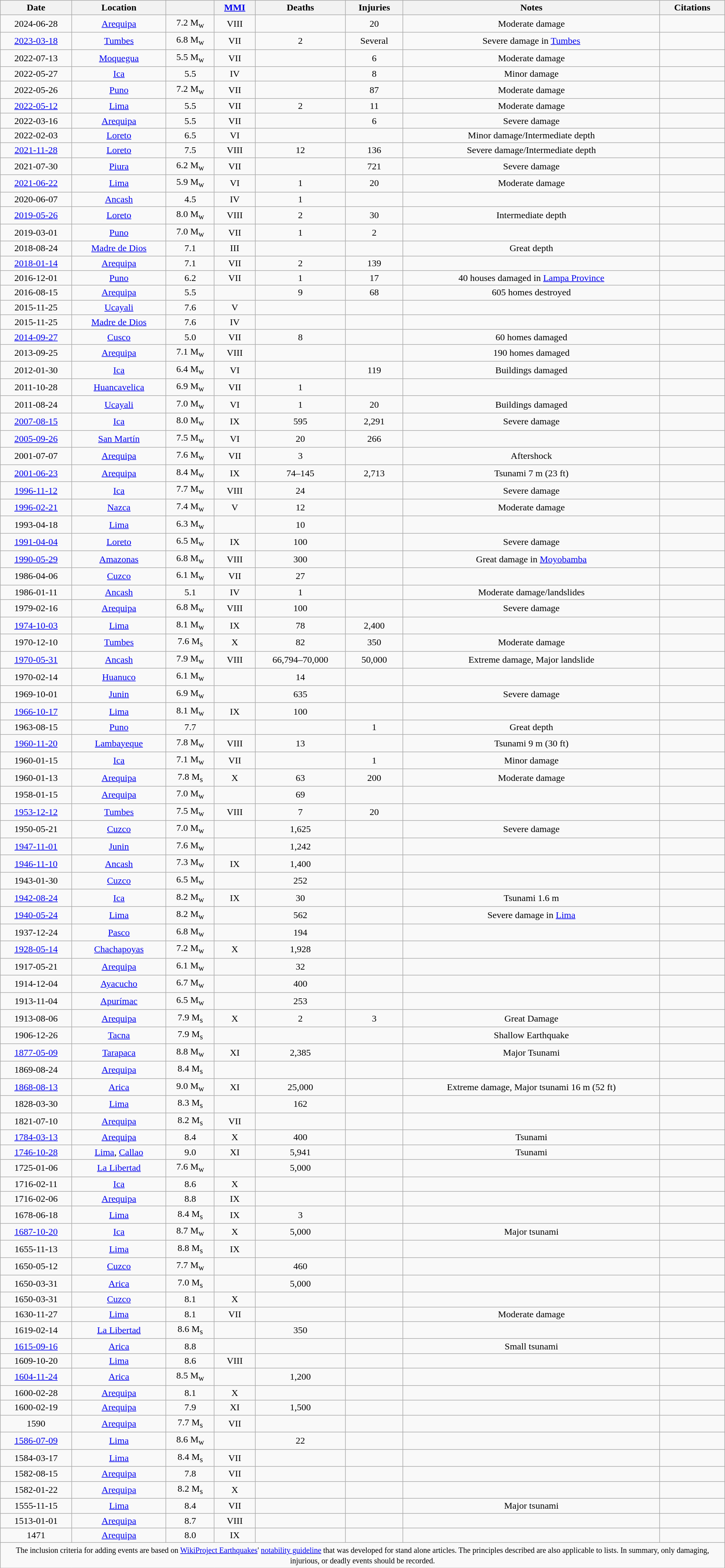<table class="wikitable sortable" style="text-align: center;">
<tr>
<th>Date</th>
<th>Location</th>
<th></th>
<th><a href='#'>MMI</a></th>
<th>Deaths</th>
<th>Injuries</th>
<th>Notes</th>
<th>Citations</th>
</tr>
<tr>
<td>2024-06-28</td>
<td><a href='#'>Arequipa</a></td>
<td>7.2 M<sub>w</sub></td>
<td>VIII</td>
<td></td>
<td>20</td>
<td>Moderate damage</td>
<td></td>
</tr>
<tr>
<td><a href='#'>2023-03-18</a></td>
<td><a href='#'>Tumbes</a></td>
<td>6.8 M<sub>w</sub></td>
<td>VII</td>
<td>2</td>
<td>Several</td>
<td>Severe damage in <a href='#'>Tumbes</a></td>
<td></td>
</tr>
<tr>
<td>2022-07-13</td>
<td><a href='#'>Moquegua</a></td>
<td>5.5 M<sub>w</sub></td>
<td>VII</td>
<td></td>
<td>6</td>
<td>Moderate damage</td>
<td></td>
</tr>
<tr>
<td>2022-05-27</td>
<td><a href='#'>Ica</a></td>
<td>5.5 </td>
<td>IV</td>
<td></td>
<td>8</td>
<td>Minor damage</td>
<td></td>
</tr>
<tr>
<td>2022-05-26</td>
<td><a href='#'>Puno</a></td>
<td>7.2 M<sub>w</sub></td>
<td>VII</td>
<td></td>
<td>87</td>
<td>Moderate damage</td>
<td></td>
</tr>
<tr>
<td><a href='#'>2022-05-12</a></td>
<td><a href='#'>Lima</a></td>
<td>5.5 </td>
<td>VII</td>
<td>2</td>
<td>11</td>
<td>Moderate damage</td>
<td></td>
</tr>
<tr>
<td>2022-03-16</td>
<td><a href='#'>Arequipa</a></td>
<td>5.5 </td>
<td>VII</td>
<td></td>
<td>6</td>
<td>Severe damage</td>
<td></td>
</tr>
<tr>
<td>2022-02-03</td>
<td><a href='#'>Loreto</a></td>
<td>6.5 </td>
<td>VI</td>
<td></td>
<td></td>
<td>Minor damage/Intermediate depth</td>
<td></td>
</tr>
<tr>
<td><a href='#'>2021-11-28</a></td>
<td><a href='#'>Loreto</a></td>
<td>7.5 </td>
<td>VIII</td>
<td>12</td>
<td>136</td>
<td>Severe damage/Intermediate depth</td>
<td></td>
</tr>
<tr>
<td>2021-07-30</td>
<td><a href='#'>Piura</a></td>
<td>6.2 M<sub>w</sub></td>
<td>VII</td>
<td></td>
<td>721</td>
<td>Severe damage</td>
<td></td>
</tr>
<tr>
<td><a href='#'>2021-06-22</a></td>
<td><a href='#'>Lima</a></td>
<td>5.9 M<sub>w</sub></td>
<td>VI</td>
<td>1</td>
<td>20</td>
<td>Moderate damage</td>
<td></td>
</tr>
<tr>
<td>2020-06-07</td>
<td><a href='#'>Ancash</a></td>
<td>4.5 </td>
<td>IV</td>
<td>1</td>
<td></td>
<td></td>
<td></td>
</tr>
<tr>
<td><a href='#'>2019-05-26</a></td>
<td><a href='#'>Loreto</a></td>
<td>8.0 M<sub>w</sub></td>
<td>VIII</td>
<td>2</td>
<td>30</td>
<td>Intermediate depth</td>
<td></td>
</tr>
<tr>
<td>2019-03-01</td>
<td><a href='#'>Puno</a></td>
<td>7.0 M<sub>w</sub></td>
<td>VII</td>
<td>1</td>
<td>2</td>
<td></td>
<td></td>
</tr>
<tr>
<td>2018-08-24</td>
<td><a href='#'>Madre de Dios</a></td>
<td>7.1 </td>
<td>III</td>
<td></td>
<td></td>
<td>Great depth</td>
<td></td>
</tr>
<tr>
<td><a href='#'>2018-01-14</a></td>
<td><a href='#'>Arequipa</a></td>
<td>7.1 </td>
<td>VII</td>
<td>2</td>
<td>139</td>
<td></td>
<td></td>
</tr>
<tr>
<td>2016-12-01</td>
<td><a href='#'>Puno</a></td>
<td>6.2 </td>
<td>VII</td>
<td>1</td>
<td>17</td>
<td>40 houses damaged in <a href='#'>Lampa Province</a></td>
<td></td>
</tr>
<tr>
<td>2016-08-15</td>
<td><a href='#'>Arequipa</a></td>
<td>5.5 </td>
<td></td>
<td>9</td>
<td>68</td>
<td>605 homes destroyed</td>
<td></td>
</tr>
<tr>
<td>2015-11-25</td>
<td><a href='#'>Ucayali</a></td>
<td>7.6 </td>
<td>V</td>
<td></td>
<td></td>
<td></td>
<td></td>
</tr>
<tr>
<td>2015-11-25</td>
<td><a href='#'>Madre de Dios</a></td>
<td>7.6 </td>
<td>IV</td>
<td></td>
<td></td>
<td></td>
<td></td>
</tr>
<tr>
<td><a href='#'>2014-09-27</a></td>
<td><a href='#'>Cusco</a></td>
<td>5.0 </td>
<td>VII</td>
<td>8</td>
<td></td>
<td>60 homes damaged</td>
<td></td>
</tr>
<tr>
<td>2013-09-25</td>
<td><a href='#'>Arequipa</a></td>
<td>7.1 M<sub>w</sub></td>
<td>VIII</td>
<td></td>
<td></td>
<td>190 homes damaged</td>
<td></td>
</tr>
<tr>
<td>2012-01-30</td>
<td><a href='#'>Ica</a></td>
<td>6.4 M<sub>w</sub></td>
<td>VI</td>
<td></td>
<td>119</td>
<td>Buildings damaged</td>
<td></td>
</tr>
<tr>
<td>2011-10-28</td>
<td><a href='#'>Huancavelica</a></td>
<td>6.9 M<sub>w</sub></td>
<td>VII</td>
<td>1</td>
<td></td>
<td></td>
<td></td>
</tr>
<tr>
<td>2011-08-24</td>
<td><a href='#'>Ucayali</a></td>
<td>7.0 M<sub>w</sub></td>
<td>VI</td>
<td>1</td>
<td>20</td>
<td>Buildings damaged</td>
<td></td>
</tr>
<tr>
<td><a href='#'>2007-08-15</a></td>
<td><a href='#'>Ica</a></td>
<td>8.0 M<sub>w</sub></td>
<td>IX</td>
<td>595</td>
<td>2,291</td>
<td>Severe damage</td>
<td></td>
</tr>
<tr>
<td><a href='#'>2005-09-26</a></td>
<td><a href='#'>San Martín</a></td>
<td>7.5 M<sub>w</sub></td>
<td>VI</td>
<td>20</td>
<td>266</td>
<td></td>
<td></td>
</tr>
<tr>
<td>2001-07-07</td>
<td><a href='#'>Arequipa</a></td>
<td>7.6 M<sub>w</sub></td>
<td>VII</td>
<td>3</td>
<td></td>
<td>Aftershock</td>
<td></td>
</tr>
<tr>
<td><a href='#'>2001-06-23</a></td>
<td><a href='#'>Arequipa</a></td>
<td>8.4 M<sub>w</sub></td>
<td>IX</td>
<td>74–145</td>
<td>2,713</td>
<td>Tsunami 7 m (23 ft)</td>
<td></td>
</tr>
<tr>
<td><a href='#'>1996-11-12</a></td>
<td><a href='#'>Ica</a></td>
<td>7.7 M<sub>w</sub></td>
<td>VIII</td>
<td>24</td>
<td></td>
<td>Severe damage</td>
<td></td>
</tr>
<tr>
<td><a href='#'>1996-02-21</a></td>
<td><a href='#'>Nazca</a></td>
<td>7.4 M<sub>w</sub></td>
<td>V</td>
<td>12</td>
<td></td>
<td>Moderate damage</td>
<td></td>
</tr>
<tr>
<td>1993-04-18</td>
<td><a href='#'>Lima</a></td>
<td>6.3 M<sub>w</sub></td>
<td></td>
<td>10</td>
<td></td>
<td></td>
<td></td>
</tr>
<tr>
<td><a href='#'>1991-04-04</a></td>
<td><a href='#'>Loreto</a></td>
<td>6.5 M<sub>w</sub></td>
<td>IX</td>
<td>100</td>
<td></td>
<td>Severe damage</td>
<td></td>
</tr>
<tr>
<td><a href='#'>1990-05-29</a></td>
<td><a href='#'>Amazonas</a></td>
<td>6.8 M<sub>w</sub></td>
<td>VIII</td>
<td>300</td>
<td></td>
<td>Great damage in <a href='#'>Moyobamba</a></td>
<td></td>
</tr>
<tr>
<td>1986-04-06</td>
<td><a href='#'>Cuzco</a></td>
<td>6.1 M<sub>w</sub></td>
<td>VII</td>
<td>27</td>
<td></td>
<td></td>
<td></td>
</tr>
<tr>
<td>1986-01-11</td>
<td><a href='#'>Ancash</a></td>
<td>5.1 </td>
<td>IV</td>
<td>1</td>
<td></td>
<td>Moderate damage/landslides</td>
<td></td>
</tr>
<tr>
<td>1979-02-16</td>
<td><a href='#'>Arequipa</a></td>
<td>6.8 M<sub>w</sub></td>
<td>VIII</td>
<td>100</td>
<td></td>
<td>Severe damage</td>
<td></td>
</tr>
<tr>
<td><a href='#'>1974-10-03</a></td>
<td><a href='#'>Lima</a></td>
<td>8.1 M<sub>w</sub></td>
<td>IX</td>
<td>78</td>
<td>2,400</td>
<td></td>
<td></td>
</tr>
<tr>
<td>1970-12-10</td>
<td><a href='#'>Tumbes</a></td>
<td>7.6 M<sub>s</sub></td>
<td>X</td>
<td>82</td>
<td>350</td>
<td>Moderate damage</td>
<td></td>
</tr>
<tr>
<td><a href='#'>1970-05-31</a></td>
<td><a href='#'>Ancash</a></td>
<td>7.9 M<sub>w</sub></td>
<td>VIII</td>
<td>66,794–70,000</td>
<td>50,000</td>
<td>Extreme damage, Major landslide</td>
<td></td>
</tr>
<tr>
<td>1970-02-14</td>
<td><a href='#'>Huanuco</a></td>
<td>6.1 M<sub>w</sub></td>
<td></td>
<td>14</td>
<td></td>
<td></td>
<td></td>
</tr>
<tr>
<td>1969-10-01</td>
<td><a href='#'>Junin</a></td>
<td>6.9 M<sub>w</sub></td>
<td></td>
<td>635</td>
<td></td>
<td>Severe damage</td>
<td></td>
</tr>
<tr>
<td><a href='#'>1966-10-17</a></td>
<td><a href='#'>Lima</a></td>
<td>8.1 M<sub>w</sub></td>
<td>IX</td>
<td>100</td>
<td></td>
<td></td>
</tr>
<tr>
<td>1963-08-15</td>
<td><a href='#'>Puno</a></td>
<td>7.7 </td>
<td></td>
<td></td>
<td>1</td>
<td>Great depth</td>
<td></td>
</tr>
<tr>
<td><a href='#'>1960-11-20</a></td>
<td><a href='#'>Lambayeque</a></td>
<td>7.8 M<sub>w</sub></td>
<td>VIII</td>
<td>13</td>
<td></td>
<td>Tsunami 9 m (30 ft)</td>
<td></td>
</tr>
<tr>
<td>1960-01-15</td>
<td><a href='#'>Ica</a></td>
<td>7.1 M<sub>w</sub></td>
<td>VII</td>
<td></td>
<td>1</td>
<td>Minor damage</td>
<td></td>
</tr>
<tr>
<td>1960-01-13</td>
<td><a href='#'>Arequipa</a></td>
<td>7.8 M<sub>s</sub></td>
<td>X</td>
<td>63</td>
<td>200</td>
<td>Moderate damage</td>
<td></td>
</tr>
<tr>
<td>1958-01-15</td>
<td><a href='#'>Arequipa</a></td>
<td>7.0 M<sub>w</sub></td>
<td></td>
<td>69</td>
<td></td>
<td></td>
<td></td>
</tr>
<tr>
<td><a href='#'>1953-12-12</a></td>
<td><a href='#'>Tumbes</a></td>
<td>7.5 M<sub>w</sub></td>
<td>VIII</td>
<td>7</td>
<td>20</td>
<td></td>
<td></td>
</tr>
<tr>
<td>1950-05-21</td>
<td><a href='#'>Cuzco</a></td>
<td>7.0 M<sub>w</sub></td>
<td></td>
<td>1,625</td>
<td></td>
<td>Severe damage</td>
<td></td>
</tr>
<tr>
<td><a href='#'>1947-11-01</a></td>
<td><a href='#'>Junin</a></td>
<td>7.6 M<sub>w</sub></td>
<td></td>
<td>1,242</td>
<td></td>
<td></td>
<td></td>
</tr>
<tr>
<td><a href='#'>1946-11-10</a></td>
<td><a href='#'>Ancash</a></td>
<td>7.3 M<sub>w</sub></td>
<td>IX</td>
<td>1,400</td>
<td></td>
<td></td>
<td></td>
</tr>
<tr>
<td>1943-01-30</td>
<td><a href='#'>Cuzco</a></td>
<td>6.5 M<sub>w</sub></td>
<td></td>
<td>252</td>
<td></td>
<td></td>
<td></td>
</tr>
<tr>
<td><a href='#'>1942-08-24</a></td>
<td><a href='#'>Ica</a></td>
<td>8.2 M<sub>w</sub></td>
<td>IX</td>
<td>30</td>
<td></td>
<td>Tsunami 1.6 m</td>
<td></td>
</tr>
<tr>
<td><a href='#'>1940-05-24</a></td>
<td><a href='#'>Lima</a></td>
<td>8.2 M<sub>w</sub></td>
<td></td>
<td>562</td>
<td></td>
<td>Severe damage in <a href='#'>Lima</a></td>
<td></td>
</tr>
<tr>
<td>1937-12-24</td>
<td><a href='#'>Pasco</a></td>
<td>6.8 M<sub>w</sub></td>
<td></td>
<td>194</td>
<td></td>
<td></td>
<td></td>
</tr>
<tr>
<td><a href='#'>1928-05-14</a></td>
<td><a href='#'>Chachapoyas</a></td>
<td>7.2 M<sub>w</sub></td>
<td>X</td>
<td>1,928</td>
<td></td>
<td></td>
<td></td>
</tr>
<tr>
<td>1917-05-21</td>
<td><a href='#'>Arequipa</a></td>
<td>6.1 M<sub>w</sub></td>
<td></td>
<td>32</td>
<td></td>
<td></td>
<td></td>
</tr>
<tr>
<td>1914-12-04</td>
<td><a href='#'>Ayacucho</a></td>
<td>6.7 M<sub>w</sub></td>
<td></td>
<td>400</td>
<td></td>
<td></td>
<td></td>
</tr>
<tr>
<td>1913-11-04</td>
<td><a href='#'>Apurímac</a></td>
<td>6.5 M<sub>w</sub></td>
<td></td>
<td>253</td>
<td></td>
<td></td>
<td></td>
</tr>
<tr>
<td>1913-08-06</td>
<td><a href='#'>Arequipa</a></td>
<td>7.9 M<sub>s</sub></td>
<td>X</td>
<td>2</td>
<td>3</td>
<td>Great Damage</td>
<td></td>
</tr>
<tr>
<td>1906-12-26</td>
<td><a href='#'>Tacna</a></td>
<td>7.9 M<sub>s</sub></td>
<td></td>
<td></td>
<td></td>
<td>Shallow Earthquake</td>
<td></td>
</tr>
<tr>
<td><a href='#'>1877-05-09</a></td>
<td><a href='#'>Tarapaca</a></td>
<td>8.8 M<sub>w</sub></td>
<td>XI</td>
<td>2,385</td>
<td></td>
<td>Major Tsunami</td>
<td></td>
</tr>
<tr>
<td>1869-08-24</td>
<td><a href='#'>Arequipa</a></td>
<td>8.4 M<sub>s</sub></td>
<td></td>
<td></td>
<td></td>
<td></td>
<td></td>
</tr>
<tr>
<td><a href='#'>1868-08-13</a></td>
<td><a href='#'>Arica</a></td>
<td>9.0 M<sub>w</sub></td>
<td>XI</td>
<td>25,000</td>
<td></td>
<td>Extreme damage, Major tsunami 16 m (52 ft)</td>
<td></td>
</tr>
<tr>
<td>1828-03-30</td>
<td><a href='#'>Lima</a></td>
<td>8.3 M<sub>s</sub></td>
<td></td>
<td>162</td>
<td></td>
<td></td>
<td></td>
</tr>
<tr>
<td>1821-07-10</td>
<td><a href='#'>Arequipa</a></td>
<td>8.2 M<sub>s</sub></td>
<td>VII</td>
<td></td>
<td></td>
<td></td>
<td></td>
</tr>
<tr>
<td><a href='#'>1784-03-13</a></td>
<td><a href='#'>Arequipa</a></td>
<td>8.4 </td>
<td>X</td>
<td>400</td>
<td></td>
<td>Tsunami </td>
<td></td>
</tr>
<tr>
<td><a href='#'>1746-10-28</a></td>
<td><a href='#'>Lima</a>, <a href='#'>Callao</a></td>
<td>9.0 </td>
<td>XI</td>
<td>5,941</td>
<td></td>
<td>Tsunami </td>
<td></td>
</tr>
<tr>
<td>1725-01-06</td>
<td><a href='#'>La Libertad</a></td>
<td>7.6 M<sub>w</sub></td>
<td></td>
<td>5,000</td>
<td></td>
<td></td>
<td></td>
</tr>
<tr>
<td>1716-02-11</td>
<td><a href='#'>Ica</a></td>
<td>8.6 </td>
<td>X</td>
<td></td>
<td></td>
<td></td>
<td></td>
</tr>
<tr>
<td>1716-02-06</td>
<td><a href='#'>Arequipa</a></td>
<td>8.8 </td>
<td>IX</td>
<td></td>
<td></td>
<td></td>
<td></td>
</tr>
<tr>
<td>1678-06-18</td>
<td><a href='#'>Lima</a></td>
<td>8.4 M<sub>s</sub></td>
<td>IX</td>
<td>3</td>
<td></td>
<td></td>
<td></td>
</tr>
<tr>
<td><a href='#'>1687-10-20</a></td>
<td><a href='#'>Ica</a></td>
<td>8.7 M<sub>w</sub></td>
<td>X</td>
<td>5,000</td>
<td></td>
<td>Major tsunami</td>
<td></td>
</tr>
<tr>
<td>1655-11-13</td>
<td><a href='#'>Lima</a></td>
<td>8.8 M<sub>s</sub></td>
<td>IX</td>
<td></td>
<td></td>
<td></td>
<td></td>
</tr>
<tr>
<td>1650-05-12</td>
<td><a href='#'>Cuzco</a></td>
<td>7.7 M<sub>w</sub></td>
<td></td>
<td>460</td>
<td></td>
<td></td>
<td></td>
</tr>
<tr>
<td>1650-03-31</td>
<td><a href='#'>Arica</a></td>
<td>7.0 M<sub>s</sub></td>
<td></td>
<td>5,000</td>
<td></td>
<td></td>
<td></td>
</tr>
<tr>
<td>1650-03-31</td>
<td><a href='#'>Cuzco</a></td>
<td>8.1 </td>
<td>X</td>
<td></td>
<td></td>
<td></td>
<td></td>
</tr>
<tr>
<td>1630-11-27</td>
<td><a href='#'>Lima</a></td>
<td>8.1 </td>
<td>VII</td>
<td></td>
<td></td>
<td>Moderate damage</td>
<td></td>
</tr>
<tr>
<td>1619-02-14</td>
<td><a href='#'>La Libertad</a></td>
<td>8.6 M<sub>s</sub></td>
<td></td>
<td>350</td>
<td></td>
<td></td>
<td></td>
</tr>
<tr>
<td><a href='#'>1615-09-16</a></td>
<td><a href='#'>Arica</a></td>
<td>8.8 </td>
<td></td>
<td></td>
<td></td>
<td>Small tsunami</td>
<td></td>
</tr>
<tr>
<td>1609-10-20</td>
<td><a href='#'>Lima</a></td>
<td>8.6 </td>
<td>VIII</td>
<td></td>
<td></td>
<td></td>
<td></td>
</tr>
<tr>
<td><a href='#'>1604-11-24</a></td>
<td><a href='#'>Arica</a></td>
<td>8.5 M<sub>w</sub></td>
<td></td>
<td>1,200</td>
<td></td>
<td></td>
<td></td>
</tr>
<tr>
<td>1600-02-28</td>
<td><a href='#'>Arequipa</a></td>
<td>8.1 </td>
<td>X</td>
<td></td>
<td></td>
<td></td>
<td></td>
</tr>
<tr>
<td>1600-02-19</td>
<td><a href='#'>Arequipa</a></td>
<td>7.9 </td>
<td>XI</td>
<td>1,500</td>
<td></td>
<td></td>
<td></td>
</tr>
<tr>
<td>1590</td>
<td><a href='#'>Arequipa</a></td>
<td>7.7 M<sub>s</sub></td>
<td>VII</td>
<td></td>
<td></td>
<td></td>
<td></td>
</tr>
<tr>
<td><a href='#'>1586-07-09</a></td>
<td><a href='#'>Lima</a></td>
<td>8.6 M<sub>w</sub></td>
<td></td>
<td>22</td>
<td></td>
<td></td>
<td></td>
</tr>
<tr>
<td>1584-03-17</td>
<td><a href='#'>Lima</a></td>
<td>8.4 M<sub>s</sub></td>
<td>VII</td>
<td></td>
<td></td>
<td></td>
<td></td>
</tr>
<tr>
<td>1582-08-15</td>
<td><a href='#'>Arequipa</a></td>
<td>7.8 </td>
<td>VII</td>
<td></td>
<td></td>
<td></td>
<td></td>
</tr>
<tr>
<td>1582-01-22</td>
<td><a href='#'>Arequipa</a></td>
<td>8.2 M<sub>s</sub></td>
<td>X</td>
<td></td>
<td></td>
<td></td>
<td></td>
</tr>
<tr>
<td>1555-11-15</td>
<td><a href='#'>Lima</a></td>
<td>8.4 </td>
<td>VII</td>
<td></td>
<td></td>
<td>Major tsunami</td>
<td></td>
</tr>
<tr>
<td>1513-01-01</td>
<td><a href='#'>Arequipa</a></td>
<td>8.7 </td>
<td>VIII</td>
<td></td>
<td></td>
<td></td>
<td></td>
</tr>
<tr>
<td>1471</td>
<td><a href='#'>Arequipa</a></td>
<td>8.0 </td>
<td>IX</td>
<td></td>
<td></td>
<td></td>
<td></td>
</tr>
<tr class="sortbottom">
<td colspan="8"><small>The inclusion criteria for adding events are based on <a href='#'>WikiProject Earthquakes</a>' <a href='#'>notability guideline</a> that was developed for stand alone articles. The principles described are also applicable to lists. In summary, only damaging, injurious, or deadly events should be recorded.</small></td>
</tr>
</table>
